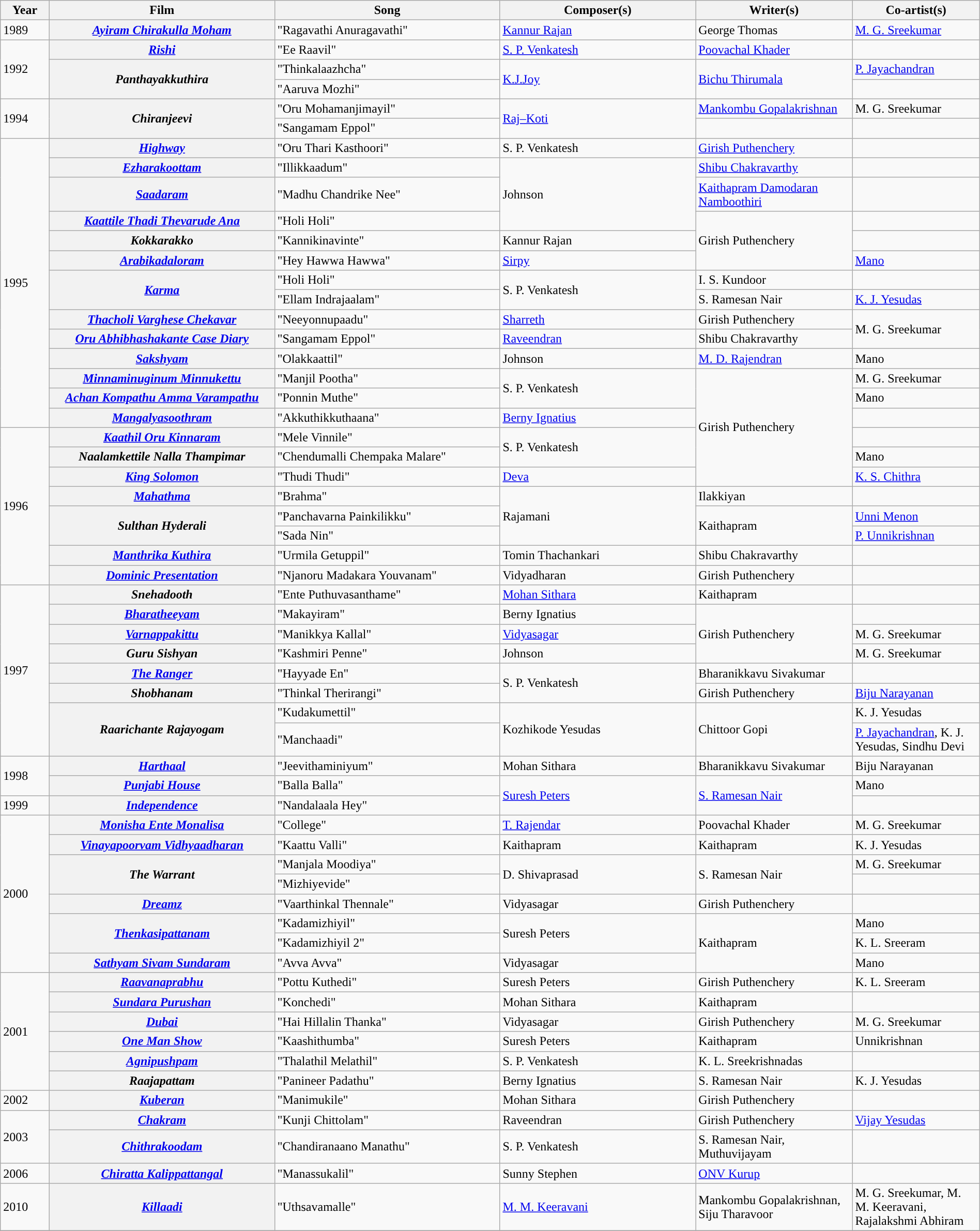<table class="wikitable plainrowheaders" width="100%" textcolor:#000;">
<tr style="background:#b0e0e66;">
<th scope="col" width=5%>Year</th>
<th scope="col" width=23%>Film</th>
<th scope="col" width=23%>Song</th>
<th scope="col" width=20%>Composer(s)</th>
<th scope="col" width=16%>Writer(s)</th>
<th scope="col" width=18%>Co-artist(s)</th>
</tr>
<tr>
<td>1989</td>
<th><em><a href='#'>Ayiram Chirakulla Moham</a></em></th>
<td>"Ragavathi Anuragavathi"</td>
<td><a href='#'>Kannur Rajan</a></td>
<td>George Thomas</td>
<td><a href='#'>M. G. Sreekumar</a></td>
</tr>
<tr>
<td rowspan="3">1992</td>
<th><em><a href='#'>Rishi</a></em></th>
<td>"Ee Raavil"</td>
<td><a href='#'>S. P. Venkatesh</a></td>
<td><a href='#'>Poovachal Khader</a></td>
<td></td>
</tr>
<tr>
<th rowspan="2"><em>Panthayakkuthira</em></th>
<td>"Thinkalaazhcha"</td>
<td rowspan="2"><a href='#'>K.J.Joy</a></td>
<td rowspan="2"><a href='#'>Bichu Thirumala</a></td>
<td><a href='#'>P. Jayachandran</a></td>
</tr>
<tr>
<td>"Aaruva Mozhi"</td>
<td></td>
</tr>
<tr>
<td rowspan="2">1994</td>
<th rowspan="2"><em>Chiranjeevi</em></th>
<td>"Oru Mohamanjimayil"</td>
<td rowspan="2"><a href='#'>Raj–Koti</a></td>
<td><a href='#'>Mankombu Gopalakrishnan</a></td>
<td>M. G. Sreekumar</td>
</tr>
<tr>
<td>"Sangamam Eppol"</td>
<td></td>
<td></td>
</tr>
<tr>
<td rowspan="14">1995</td>
<th><em><a href='#'>Highway</a></em></th>
<td>"Oru Thari Kasthoori"</td>
<td>S. P. Venkatesh</td>
<td><a href='#'>Girish Puthenchery</a></td>
<td></td>
</tr>
<tr>
<th><em><a href='#'>Ezharakoottam</a></em></th>
<td>"Illikkaadum"</td>
<td rowspan="3">Johnson</td>
<td><a href='#'>Shibu Chakravarthy</a></td>
<td></td>
</tr>
<tr>
<th><em><a href='#'>Saadaram</a></em></th>
<td>"Madhu Chandrike Nee"</td>
<td><a href='#'>Kaithapram Damodaran Namboothiri</a></td>
<td></td>
</tr>
<tr>
<th><em><a href='#'>Kaattile Thadi Thevarude Ana</a></em></th>
<td>"Holi Holi"</td>
<td rowspan="3">Girish Puthenchery</td>
<td></td>
</tr>
<tr>
<th><em>Kokkarakko</em></th>
<td>"Kannikinavinte"</td>
<td>Kannur Rajan</td>
<td></td>
</tr>
<tr>
<th><em><a href='#'>Arabikadaloram</a></em></th>
<td>"Hey Hawwa Hawwa"</td>
<td><a href='#'>Sirpy</a></td>
<td><a href='#'>Mano</a></td>
</tr>
<tr>
<th rowspan="2"><em><a href='#'>Karma</a></em></th>
<td>"Holi Holi"</td>
<td rowspan="2">S. P. Venkatesh</td>
<td>I. S. Kundoor</td>
<td></td>
</tr>
<tr>
<td>"Ellam Indrajaalam"</td>
<td>S. Ramesan Nair</td>
<td><a href='#'>K. J. Yesudas</a></td>
</tr>
<tr>
<th><em><a href='#'>Thacholi Varghese Chekavar</a></em></th>
<td>"Neeyonnupaadu"</td>
<td><a href='#'>Sharreth</a></td>
<td>Girish Puthenchery</td>
<td rowspan="2">M. G. Sreekumar</td>
</tr>
<tr>
<th><em><a href='#'>Oru Abhibhashakante Case Diary</a></em></th>
<td>"Sangamam Eppol"</td>
<td><a href='#'>Raveendran</a></td>
<td>Shibu Chakravarthy</td>
</tr>
<tr>
<th><em><a href='#'>Sakshyam</a></em></th>
<td>"Olakkaattil"</td>
<td>Johnson</td>
<td><a href='#'>M. D. Rajendran</a></td>
<td>Mano</td>
</tr>
<tr>
<th><em><a href='#'>Minnaminuginum Minnukettu</a></em></th>
<td>"Manjil Pootha"</td>
<td rowspan="2">S. P. Venkatesh</td>
<td rowspan="6">Girish Puthenchery</td>
<td>M. G. Sreekumar</td>
</tr>
<tr>
<th><em><a href='#'>Achan Kompathu Amma Varampathu</a></em></th>
<td>"Ponnin Muthe"</td>
<td>Mano</td>
</tr>
<tr>
<th><em><a href='#'>Mangalyasoothram</a></em></th>
<td>"Akkuthikkuthaana"</td>
<td><a href='#'>Berny Ignatius</a></td>
<td></td>
</tr>
<tr>
<td rowspan="8">1996</td>
<th><em><a href='#'>Kaathil Oru Kinnaram</a></em></th>
<td>"Mele Vinnile"</td>
<td rowspan="2">S. P. Venkatesh</td>
<td></td>
</tr>
<tr>
<th><em>Naalamkettile Nalla Thampimar</em></th>
<td>"Chendumalli Chempaka Malare"</td>
<td>Mano</td>
</tr>
<tr>
<th><em><a href='#'>King Solomon</a></em></th>
<td>"Thudi Thudi"</td>
<td><a href='#'>Deva</a></td>
<td><a href='#'>K. S. Chithra</a></td>
</tr>
<tr>
<th><em><a href='#'>Mahathma</a></em></th>
<td>"Brahma"</td>
<td rowspan="3">Rajamani</td>
<td>Ilakkiyan</td>
<td></td>
</tr>
<tr>
<th rowspan="2"><em>Sulthan Hyderali</em></th>
<td>"Panchavarna Painkilikku"</td>
<td rowspan="2">Kaithapram</td>
<td><a href='#'>Unni Menon</a></td>
</tr>
<tr>
<td>"Sada Nin"</td>
<td><a href='#'>P. Unnikrishnan</a></td>
</tr>
<tr>
<th><em><a href='#'>Manthrika Kuthira</a></em></th>
<td>"Urmila Getuppil"</td>
<td>Tomin Thachankari</td>
<td>Shibu Chakravarthy</td>
<td></td>
</tr>
<tr>
<th><em><a href='#'>Dominic Presentation</a></em></th>
<td>"Njanoru Madakara Youvanam"</td>
<td>Vidyadharan</td>
<td>Girish Puthenchery</td>
<td></td>
</tr>
<tr>
<td rowspan="8">1997</td>
<th><em>Snehadooth</em></th>
<td>"Ente Puthuvasanthame"</td>
<td><a href='#'>Mohan Sithara</a></td>
<td>Kaithapram</td>
<td></td>
</tr>
<tr>
<th><em><a href='#'>Bharatheeyam</a></em></th>
<td>"Makayiram"</td>
<td>Berny Ignatius</td>
<td rowspan="3">Girish Puthenchery</td>
<td></td>
</tr>
<tr>
<th><em><a href='#'>Varnappakittu</a></em></th>
<td>"Manikkya Kallal"</td>
<td><a href='#'>Vidyasagar</a></td>
<td>M. G. Sreekumar</td>
</tr>
<tr>
<th><em>Guru Sishyan</em></th>
<td>"Kashmiri Penne"</td>
<td>Johnson</td>
<td>M. G. Sreekumar</td>
</tr>
<tr>
<th><em><a href='#'>The Ranger</a></em></th>
<td>"Hayyade En"</td>
<td rowspan="2">S. P. Venkatesh</td>
<td>Bharanikkavu Sivakumar</td>
<td></td>
</tr>
<tr>
<th><em>Shobhanam</em></th>
<td>"Thinkal Therirangi"</td>
<td>Girish Puthenchery</td>
<td><a href='#'>Biju Narayanan</a></td>
</tr>
<tr>
<th rowspan="2"><em>Raarichante Rajayogam</em></th>
<td>"Kudakumettil"</td>
<td rowspan="2">Kozhikode Yesudas</td>
<td rowspan="2">Chittoor Gopi</td>
<td>K. J. Yesudas</td>
</tr>
<tr>
<td>"Manchaadi"</td>
<td><a href='#'>P. Jayachandran</a>, K. J. Yesudas, Sindhu Devi</td>
</tr>
<tr>
<td rowspan="2">1998</td>
<th><em><a href='#'>Harthaal</a></em></th>
<td>"Jeevithaminiyum"</td>
<td>Mohan Sithara</td>
<td>Bharanikkavu Sivakumar</td>
<td>Biju Narayanan</td>
</tr>
<tr>
<th><em><a href='#'>Punjabi House</a></em></th>
<td>"Balla Balla"</td>
<td rowspan="2"><a href='#'>Suresh Peters</a></td>
<td rowspan="2"><a href='#'>S. Ramesan Nair</a></td>
<td>Mano</td>
</tr>
<tr>
<td>1999</td>
<th><em><a href='#'>Independence</a></em></th>
<td>"Nandalaala Hey"</td>
<td></td>
</tr>
<tr>
<td rowspan="8">2000</td>
<th><em><a href='#'>Monisha Ente Monalisa</a></em></th>
<td>"College"</td>
<td><a href='#'>T. Rajendar</a></td>
<td>Poovachal Khader</td>
<td>M. G. Sreekumar</td>
</tr>
<tr>
<th><em><a href='#'>Vinayapoorvam Vidhyaadharan</a></em></th>
<td>"Kaattu Valli"</td>
<td>Kaithapram</td>
<td>Kaithapram</td>
<td>K. J. Yesudas</td>
</tr>
<tr>
<th rowspan="2"><em>The Warrant</em></th>
<td>"Manjala Moodiya"</td>
<td rowspan="2">D. Shivaprasad</td>
<td rowspan="2">S. Ramesan Nair</td>
<td>M. G. Sreekumar</td>
</tr>
<tr>
<td>"Mizhiyevide"</td>
<td></td>
</tr>
<tr>
<th><em><a href='#'>Dreamz</a></em></th>
<td>"Vaarthinkal Thennale"</td>
<td>Vidyasagar</td>
<td>Girish Puthenchery</td>
<td></td>
</tr>
<tr>
<th rowspan="2"><em><a href='#'>Thenkasipattanam</a></em></th>
<td>"Kadamizhiyil"</td>
<td rowspan="2">Suresh Peters</td>
<td rowspan="3">Kaithapram</td>
<td>Mano</td>
</tr>
<tr>
<td>"Kadamizhiyil 2"</td>
<td>K. L. Sreeram</td>
</tr>
<tr>
<th><em><a href='#'>Sathyam Sivam Sundaram</a></em></th>
<td>"Avva Avva"</td>
<td>Vidyasagar</td>
<td>Mano</td>
</tr>
<tr>
<td rowspan="6">2001</td>
<th><em><a href='#'>Raavanaprabhu</a></em></th>
<td>"Pottu Kuthedi"</td>
<td>Suresh Peters</td>
<td>Girish Puthenchery</td>
<td>K. L. Sreeram</td>
</tr>
<tr>
<th><em><a href='#'>Sundara Purushan</a></em></th>
<td>"Konchedi"</td>
<td>Mohan Sithara</td>
<td>Kaithapram</td>
<td></td>
</tr>
<tr>
<th><em><a href='#'>Dubai</a></em></th>
<td>"Hai Hillalin Thanka"</td>
<td>Vidyasagar</td>
<td>Girish Puthenchery</td>
<td>M. G. Sreekumar</td>
</tr>
<tr>
<th><em><a href='#'>One Man Show</a></em></th>
<td>"Kaashithumba"</td>
<td>Suresh Peters</td>
<td>Kaithapram</td>
<td>Unnikrishnan</td>
</tr>
<tr>
<th><em><a href='#'>Agnipushpam</a></em></th>
<td>"Thalathil Melathil"</td>
<td>S. P. Venkatesh</td>
<td>K. L. Sreekrishnadas</td>
<td></td>
</tr>
<tr>
<th><em>Raajapattam</em></th>
<td>"Panineer Padathu"</td>
<td>Berny Ignatius</td>
<td>S. Ramesan Nair</td>
<td>K. J. Yesudas</td>
</tr>
<tr>
<td>2002</td>
<th><em><a href='#'>Kuberan</a></em></th>
<td>"Manimukile"</td>
<td>Mohan Sithara</td>
<td>Girish Puthenchery</td>
<td></td>
</tr>
<tr>
<td rowspan="2">2003</td>
<th><em><a href='#'>Chakram</a></em></th>
<td>"Kunji Chittolam"</td>
<td>Raveendran</td>
<td>Girish Puthenchery</td>
<td><a href='#'>Vijay Yesudas</a></td>
</tr>
<tr>
<th><em><a href='#'>Chithrakoodam</a></em></th>
<td>"Chandiranaano Manathu"</td>
<td>S. P. Venkatesh</td>
<td>S. Ramesan Nair, Muthuvijayam</td>
<td></td>
</tr>
<tr>
<td>2006</td>
<th><em><a href='#'>Chiratta Kalippattangal</a></em></th>
<td>"Manassukalil"</td>
<td>Sunny Stephen</td>
<td><a href='#'>ONV Kurup</a></td>
<td></td>
</tr>
<tr>
<td>2010</td>
<th><em><a href='#'>Killaadi</a></em></th>
<td>"Uthsavamalle"</td>
<td><a href='#'>M. M. Keeravani</a></td>
<td>Mankombu Gopalakrishnan, Siju Tharavoor</td>
<td>M. G. Sreekumar, M. M. Keeravani, Rajalakshmi Abhiram</td>
</tr>
<tr>
</tr>
</table>
